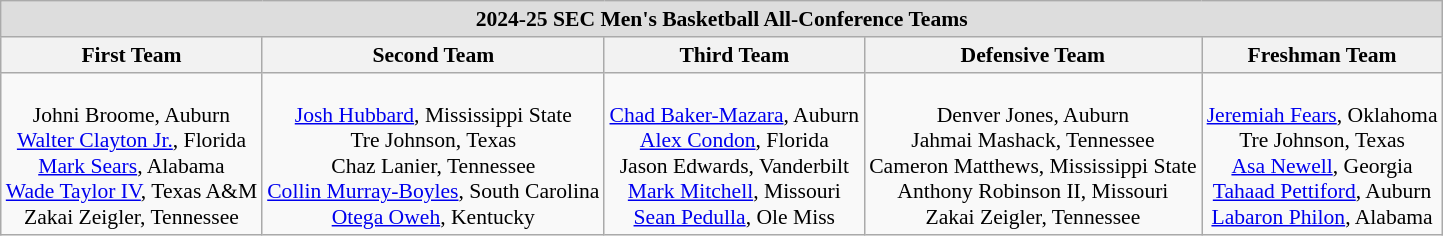<table class="wikitable" style="white-space:nowrap; text-align:center; font-size:90%;">
<tr>
<td colspan="7" style="background:#ddd;"><strong>2024-25 SEC Men's Basketball All-Conference Teams</strong></td>
</tr>
<tr>
<th>First Team</th>
<th>Second Team</th>
<th>Third Team</th>
<th>Defensive Team</th>
<th>Freshman Team</th>
</tr>
<tr>
<td><br>Johni Broome, Auburn<br>
<a href='#'>Walter Clayton Jr.</a>, Florida<br>
<a href='#'>Mark Sears</a>, Alabama<br>
<a href='#'>Wade Taylor IV</a>, Texas A&M<br>
Zakai Zeigler, Tennessee</td>
<td><br><a href='#'>Josh Hubbard</a>, Mississippi State<br>
Tre Johnson, Texas<br>
Chaz Lanier, Tennessee<br>
<a href='#'>Collin Murray-Boyles</a>, South Carolina<br>
<a href='#'>Otega Oweh</a>, Kentucky</td>
<td><br><a href='#'>Chad Baker-Mazara</a>, Auburn<br>
<a href='#'>Alex Condon</a>, Florida<br>
Jason Edwards, Vanderbilt<br>
<a href='#'>Mark Mitchell</a>, Missouri<br>
<a href='#'>Sean Pedulla</a>, Ole Miss</td>
<td><br>Denver Jones, Auburn<br>
Jahmai Mashack, Tennessee<br>
Cameron Matthews, Mississippi State<br>
Anthony Robinson II, Missouri<br>
Zakai Zeigler, Tennessee</td>
<td><br><a href='#'>Jeremiah Fears</a>, Oklahoma<br>
Tre Johnson, Texas<br>
<a href='#'>Asa Newell</a>, Georgia<br>
<a href='#'>Tahaad Pettiford</a>, Auburn<br>
<a href='#'>Labaron Philon</a>, Alabama</td>
</tr>
</table>
